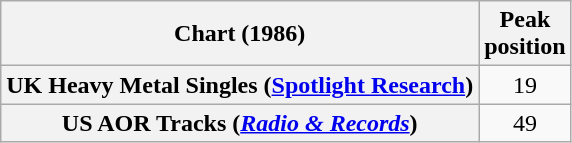<table class="wikitable plainrowheaders" style="text-align:center">
<tr>
<th>Chart (1986)</th>
<th>Peak<br>position</th>
</tr>
<tr>
<th scope="row">UK Heavy Metal Singles (<a href='#'>Spotlight Research</a>)</th>
<td>19</td>
</tr>
<tr>
<th scope="row">US AOR Tracks (<em><a href='#'>Radio & Records</a></em>)</th>
<td>49</td>
</tr>
</table>
